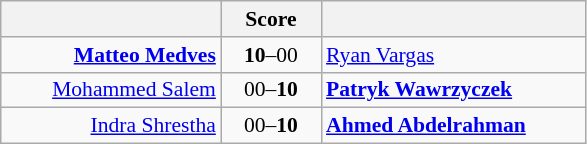<table class="wikitable" style="text-align: center; font-size:90% ">
<tr>
<th align="right" width="140"></th>
<th width="60">Score</th>
<th align="left" width="170"></th>
</tr>
<tr>
<td align=right><strong><a href='#'>Matteo Medves</a></strong> </td>
<td align=center><strong>10</strong>–00</td>
<td align=left> <a href='#'>Ryan Vargas</a></td>
</tr>
<tr>
<td align=right><a href='#'>Mohammed Salem</a> </td>
<td align=center>00–<strong>10</strong></td>
<td align=left> <strong><a href='#'>Patryk Wawrzyczek</a></strong></td>
</tr>
<tr>
<td align=right><a href='#'>Indra Shrestha</a> </td>
<td align=center>00–<strong>10</strong></td>
<td align=left> <strong><a href='#'>Ahmed Abdelrahman</a></strong></td>
</tr>
</table>
